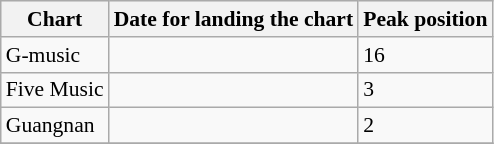<table class="wikitable" style="font-size:90%">
<tr bgcolor="#efefef">
<th>Chart</th>
<th>Date for landing the chart</th>
<th>Peak position</th>
</tr>
<tr>
<td>G-music</td>
<td></td>
<td>16</td>
</tr>
<tr>
<td>Five Music</td>
<td></td>
<td>3</td>
</tr>
<tr>
<td>Guangnan</td>
<td></td>
<td>2</td>
</tr>
<tr>
</tr>
</table>
